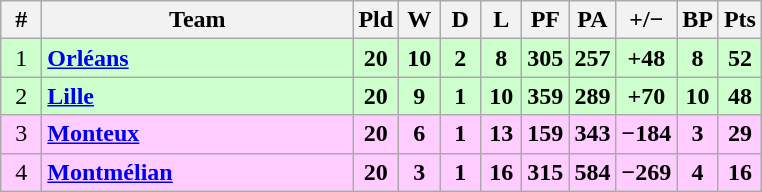<table class="wikitable" style="text-align: center;">
<tr>
<th width="20">#</th>
<th width="200">Team</th>
<th width="20">Pld</th>
<th width="20">W</th>
<th width="20">D</th>
<th width="20">L</th>
<th width="20">PF</th>
<th width="20">PA</th>
<th width="25">+/−</th>
<th width="20">BP</th>
<th width="20">Pts</th>
</tr>
<tr bgcolor=#ccffcc align=center>
<td>1</td>
<td align=left><strong><a href='#'>Orléans</a></strong></td>
<td><strong>20</strong></td>
<td><strong>10</strong></td>
<td><strong>2</strong></td>
<td><strong>8</strong></td>
<td><strong>305</strong></td>
<td><strong>257</strong></td>
<td><strong>+48</strong></td>
<td><strong>8</strong></td>
<td><strong>52</strong></td>
</tr>
<tr bgcolor=#ccffcc align=center>
<td>2</td>
<td align=left><strong><a href='#'>Lille</a></strong></td>
<td><strong>20</strong></td>
<td><strong>9</strong></td>
<td><strong>1</strong></td>
<td><strong>10</strong></td>
<td><strong>359</strong></td>
<td><strong>289</strong></td>
<td><strong>+70</strong></td>
<td><strong>10</strong></td>
<td><strong>48</strong></td>
</tr>
<tr bgcolor=#ffccff align=center>
<td>3</td>
<td align=left><strong><a href='#'>Monteux</a></strong></td>
<td><strong>20</strong></td>
<td><strong>6</strong></td>
<td><strong>1</strong></td>
<td><strong>13</strong></td>
<td><strong>159</strong></td>
<td><strong>343</strong></td>
<td><strong>−184</strong></td>
<td><strong>3</strong></td>
<td><strong>29</strong></td>
</tr>
<tr bgcolor=#ffccff align=center>
<td>4</td>
<td align=left><strong><a href='#'>Montmélian</a></strong></td>
<td><strong>20</strong></td>
<td><strong>3</strong></td>
<td><strong>1</strong></td>
<td><strong>16</strong></td>
<td><strong>315</strong></td>
<td><strong>584</strong></td>
<td><strong>−269</strong></td>
<td><strong>4</strong></td>
<td><strong>16</strong></td>
</tr>
</table>
